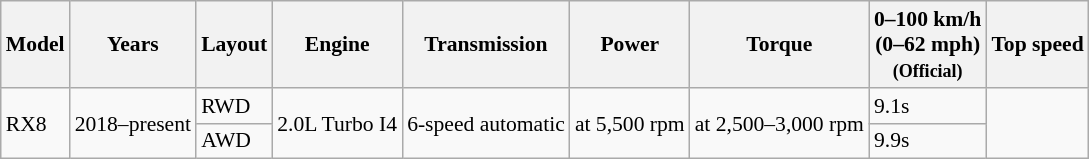<table class="wikitable sortable collapsible" style="text-align:left; font-size:90%;">
<tr>
<th>Model</th>
<th>Years</th>
<th>Layout</th>
<th>Engine</th>
<th>Transmission</th>
<th>Power</th>
<th>Torque</th>
<th>0–100 km/h<br>(0–62 mph)<br><small>(Official)</small></th>
<th>Top speed</th>
</tr>
<tr>
<td rowspan="2">RX8</td>
<td rowspan="2">2018–present</td>
<td>RWD</td>
<td rowspan="2">2.0L Turbo I4</td>
<td rowspan="2">6-speed automatic</td>
<td rowspan="2"> at 5,500 rpm</td>
<td rowspan="2"> at 2,500–3,000 rpm</td>
<td>9.1s</td>
<td rowspan="2"></td>
</tr>
<tr>
<td>AWD</td>
<td>9.9s</td>
</tr>
</table>
